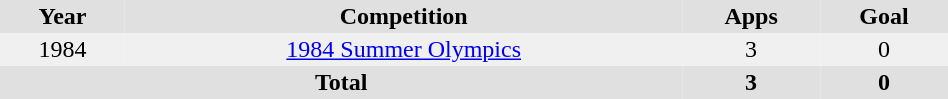<table border="0" cellpadding="2" cellspacing="0" style="width:50%;">
<tr style="text-align:center; background:#e0e0e0;">
<th>Year</th>
<th>Competition</th>
<th>Apps</th>
<th>Goal</th>
</tr>
<tr style="text-align:center; background:#f0f0f0;">
<td>1984</td>
<td><a href='#'>1984 Summer Olympics</a></td>
<td>3</td>
<td>0</td>
</tr>
<tr style="text-align:center; background:#e0e0e0;">
<th colspan="2">Total</th>
<th style="text-align:center;">3</th>
<th style="text-align:center;">0</th>
</tr>
</table>
